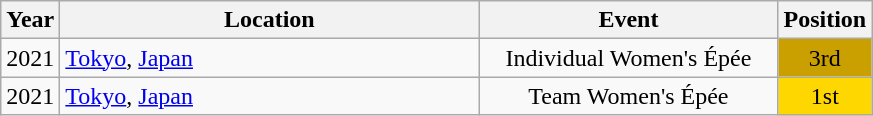<table class="wikitable" style="text-align:center;">
<tr>
<th>Year</th>
<th style="width:17em">Location</th>
<th style="width:12em">Event</th>
<th>Position</th>
</tr>
<tr>
<td>2021</td>
<td rowspan="1" align="left"> <a href='#'>Tokyo</a>, <a href='#'>Japan</a></td>
<td>Individual Women's Épée</td>
<td bgcolor="caramel">3rd</td>
</tr>
<tr>
<td>2021</td>
<td rowspan="1" align="left"> <a href='#'>Tokyo</a>, <a href='#'>Japan</a></td>
<td>Team Women's Épée</td>
<td bgcolor="gold">1st</td>
</tr>
</table>
